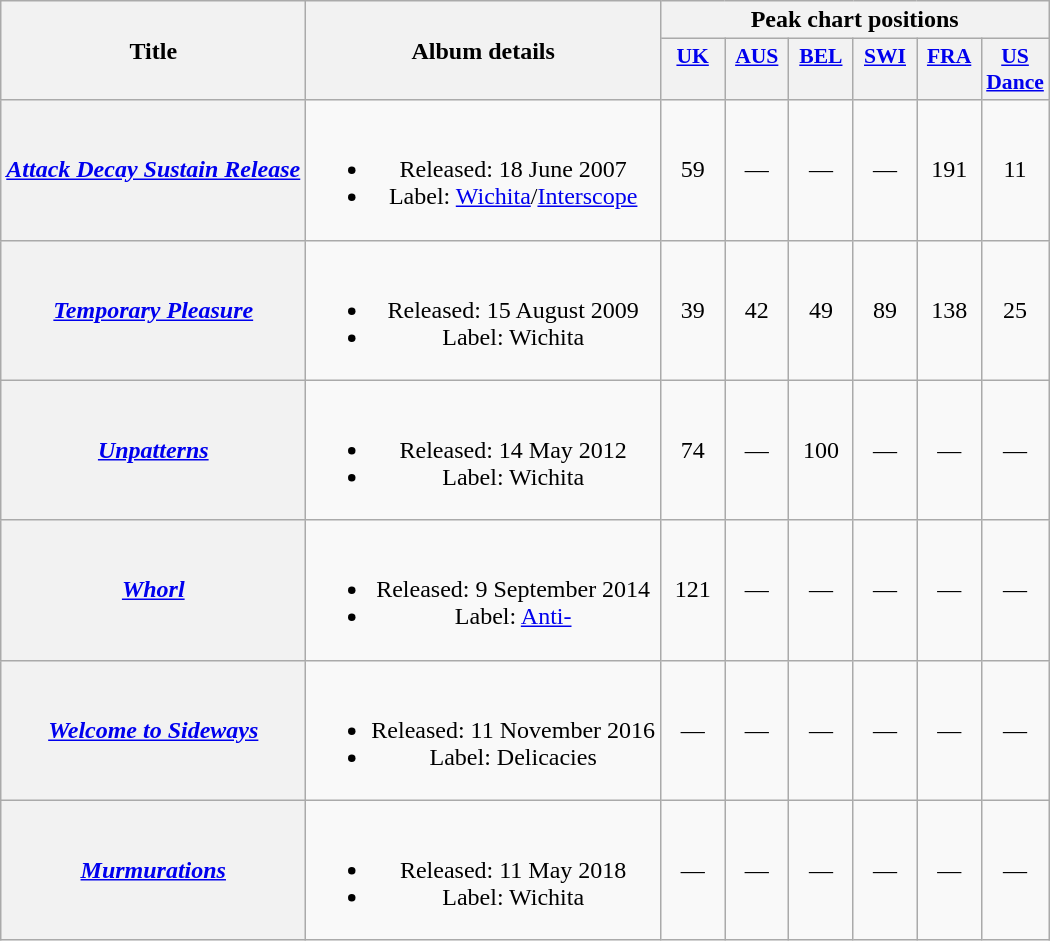<table class="wikitable plainrowheaders" style="text-align:center;">
<tr>
<th scope="col" rowspan="2">Title</th>
<th scope="col" rowspan="2">Album details</th>
<th scope="col" colspan="6">Peak chart positions</th>
</tr>
<tr>
<th scope="col" style="width:2.5em;font-size:90%"><a href='#'>UK</a><br><br></th>
<th scope="col" style="width:2.5em;font-size:90%"><a href='#'>AUS</a><br><br></th>
<th scope="col" style="width:2.5em;font-size:90%"><a href='#'>BEL</a><br><br></th>
<th scope="col" style="width:2.5em;font-size:90%"><a href='#'>SWI</a><br><br></th>
<th scope="col" style="width:2.5em;font-size:90%"><a href='#'>FRA</a><br><br></th>
<th scope="col" style="width:2.5em;font-size:90%"><a href='#'>US Dance</a><br></th>
</tr>
<tr>
<th scope="row"><em><a href='#'>Attack Decay Sustain Release</a></em></th>
<td><br><ul><li>Released: 18 June 2007</li><li>Label: <a href='#'>Wichita</a>/<a href='#'>Interscope</a></li></ul></td>
<td>59</td>
<td>—</td>
<td>—</td>
<td>—</td>
<td>191</td>
<td>11</td>
</tr>
<tr>
<th scope="row"><em><a href='#'>Temporary Pleasure</a></em></th>
<td><br><ul><li>Released: 15 August 2009</li><li>Label: Wichita</li></ul></td>
<td>39</td>
<td>42</td>
<td>49</td>
<td>89</td>
<td>138</td>
<td>25</td>
</tr>
<tr>
<th scope="row"><em><a href='#'>Unpatterns</a></em></th>
<td><br><ul><li>Released: 14 May 2012</li><li>Label: Wichita</li></ul></td>
<td>74</td>
<td>—</td>
<td>100</td>
<td>—</td>
<td>—</td>
<td>—</td>
</tr>
<tr>
<th scope="row"><em><a href='#'>Whorl</a></em></th>
<td><br><ul><li>Released: 9 September 2014</li><li>Label: <a href='#'>Anti-</a></li></ul></td>
<td>121</td>
<td>—</td>
<td>—</td>
<td>—</td>
<td>—</td>
<td>—</td>
</tr>
<tr>
<th scope="row"><em><a href='#'>Welcome to Sideways</a></em></th>
<td><br><ul><li>Released: 11 November 2016</li><li>Label: Delicacies</li></ul></td>
<td>—</td>
<td>—</td>
<td>—</td>
<td>—</td>
<td>—</td>
<td>—</td>
</tr>
<tr>
<th scope="row"><em><a href='#'>Murmurations</a></em></th>
<td><br><ul><li>Released: 11 May 2018</li><li>Label: Wichita</li></ul></td>
<td>—</td>
<td>—</td>
<td>—</td>
<td>—</td>
<td>—</td>
<td>—</td>
</tr>
</table>
